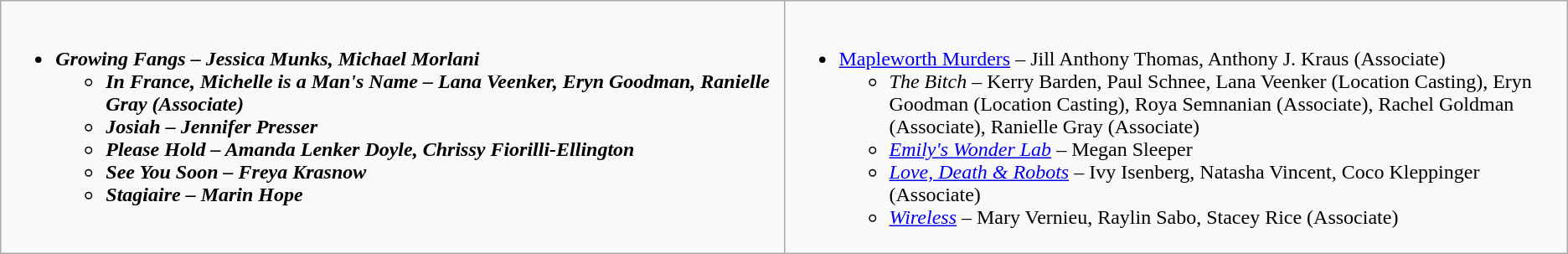<table class=wikitable>
<tr>
<td valign="top" width="50%"><br><ul><li><strong><em>Growing Fangs<em> – Jessica Munks, Michael Morlani<strong><ul><li></em>In France, Michelle is a Man's Name<em> – Lana Veenker, Eryn Goodman, Ranielle Gray (Associate)</li><li></em>Josiah<em> – Jennifer Presser</li><li></em>Please Hold<em> – Amanda Lenker Doyle, Chrissy Fiorilli-Ellington</li><li></em>See You Soon<em> – Freya Krasnow</li><li></em>Stagiaire<em> – Marin Hope</li></ul></li></ul></td>
<td valign="top" width="50%"><br><ul><li></em></strong><a href='#'>Mapleworth Murders</a></em> – Jill Anthony Thomas, Anthony J. Kraus (Associate)</strong><ul><li><em>The Bitch</em> – Kerry Barden, Paul Schnee, Lana Veenker (Location Casting), Eryn Goodman (Location Casting), Roya Semnanian (Associate), Rachel Goldman (Associate), Ranielle Gray (Associate)</li><li><em><a href='#'>Emily's Wonder Lab</a></em> – Megan Sleeper</li><li><em><a href='#'>Love, Death & Robots</a></em> – Ivy Isenberg, Natasha Vincent, Coco Kleppinger (Associate)</li><li><em><a href='#'>Wireless</a></em> – Mary Vernieu, Raylin Sabo, Stacey Rice (Associate)</li></ul></li></ul></td>
</tr>
</table>
